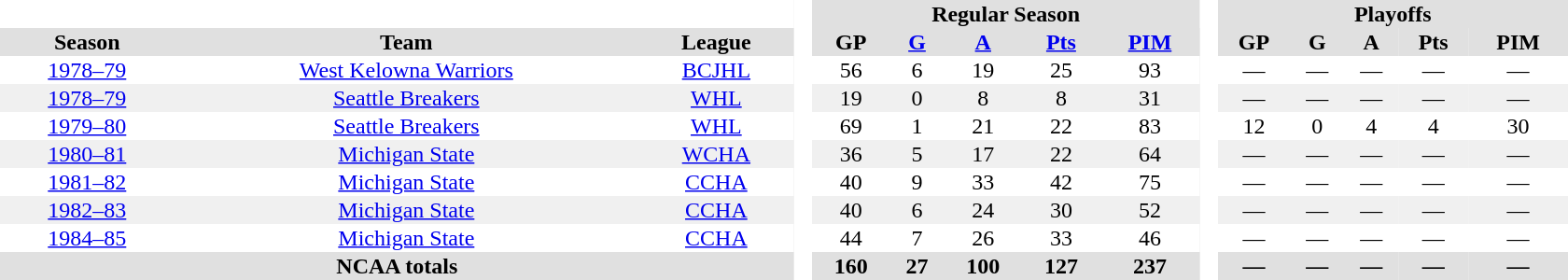<table border="0" cellpadding="1" cellspacing="0" style="text-align:center; width:70em">
<tr bgcolor="#e0e0e0">
<th colspan="3"  bgcolor="#ffffff"> </th>
<th rowspan="99" bgcolor="#ffffff"> </th>
<th colspan="5">Regular Season</th>
<th rowspan="99" bgcolor="#ffffff"> </th>
<th colspan="5">Playoffs</th>
</tr>
<tr bgcolor="#e0e0e0">
<th>Season</th>
<th>Team</th>
<th>League</th>
<th>GP</th>
<th><a href='#'>G</a></th>
<th><a href='#'>A</a></th>
<th><a href='#'>Pts</a></th>
<th><a href='#'>PIM</a></th>
<th>GP</th>
<th>G</th>
<th>A</th>
<th>Pts</th>
<th>PIM</th>
</tr>
<tr>
<td><a href='#'>1978–79</a></td>
<td><a href='#'>West Kelowna Warriors</a></td>
<td><a href='#'>BCJHL</a></td>
<td>56</td>
<td>6</td>
<td>19</td>
<td>25</td>
<td>93</td>
<td>—</td>
<td>—</td>
<td>—</td>
<td>—</td>
<td>—</td>
</tr>
<tr bgcolor="f0f0f0">
<td><a href='#'>1978–79</a></td>
<td><a href='#'>Seattle Breakers</a></td>
<td><a href='#'>WHL</a></td>
<td>19</td>
<td>0</td>
<td>8</td>
<td>8</td>
<td>31</td>
<td>—</td>
<td>—</td>
<td>—</td>
<td>—</td>
<td>—</td>
</tr>
<tr>
<td><a href='#'>1979–80</a></td>
<td><a href='#'>Seattle Breakers</a></td>
<td><a href='#'>WHL</a></td>
<td>69</td>
<td>1</td>
<td>21</td>
<td>22</td>
<td>83</td>
<td>12</td>
<td>0</td>
<td>4</td>
<td>4</td>
<td>30</td>
</tr>
<tr bgcolor="f0f0f0">
<td><a href='#'>1980–81</a></td>
<td><a href='#'>Michigan State</a></td>
<td><a href='#'>WCHA</a></td>
<td>36</td>
<td>5</td>
<td>17</td>
<td>22</td>
<td>64</td>
<td>—</td>
<td>—</td>
<td>—</td>
<td>—</td>
<td>—</td>
</tr>
<tr>
<td><a href='#'>1981–82</a></td>
<td><a href='#'>Michigan State</a></td>
<td><a href='#'>CCHA</a></td>
<td>40</td>
<td>9</td>
<td>33</td>
<td>42</td>
<td>75</td>
<td>—</td>
<td>—</td>
<td>—</td>
<td>—</td>
<td>—</td>
</tr>
<tr bgcolor="f0f0f0">
<td><a href='#'>1982–83</a></td>
<td><a href='#'>Michigan State</a></td>
<td><a href='#'>CCHA</a></td>
<td>40</td>
<td>6</td>
<td>24</td>
<td>30</td>
<td>52</td>
<td>—</td>
<td>—</td>
<td>—</td>
<td>—</td>
<td>—</td>
</tr>
<tr>
<td><a href='#'>1984–85</a></td>
<td><a href='#'>Michigan State</a></td>
<td><a href='#'>CCHA</a></td>
<td>44</td>
<td>7</td>
<td>26</td>
<td>33</td>
<td>46</td>
<td>—</td>
<td>—</td>
<td>—</td>
<td>—</td>
<td>—</td>
</tr>
<tr bgcolor="#e0e0e0">
<th colspan="3">NCAA totals</th>
<th>160</th>
<th>27</th>
<th>100</th>
<th>127</th>
<th>237</th>
<th>—</th>
<th>—</th>
<th>—</th>
<th>—</th>
<th>—</th>
</tr>
</table>
